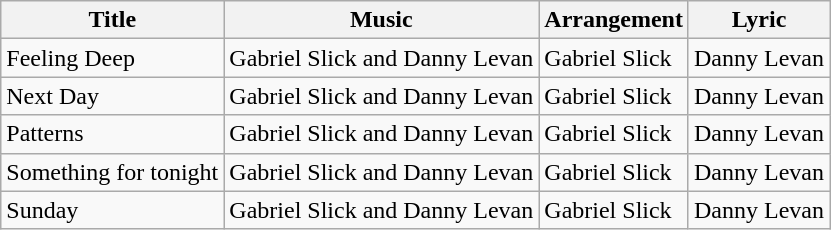<table class="wikitable">
<tr>
<th>Title</th>
<th>Music</th>
<th>Arrangement</th>
<th>Lyric</th>
</tr>
<tr>
<td>Feeling Deep</td>
<td>Gabriel Slick and Danny Levan</td>
<td>Gabriel Slick</td>
<td>Danny Levan</td>
</tr>
<tr>
<td>Next Day</td>
<td>Gabriel Slick and Danny Levan</td>
<td>Gabriel Slick</td>
<td>Danny Levan</td>
</tr>
<tr>
<td>Patterns</td>
<td>Gabriel Slick and Danny Levan</td>
<td>Gabriel Slick</td>
<td>Danny Levan</td>
</tr>
<tr>
<td>Something for tonight</td>
<td>Gabriel Slick and Danny Levan</td>
<td>Gabriel Slick</td>
<td>Danny Levan</td>
</tr>
<tr>
<td>Sunday</td>
<td>Gabriel Slick and Danny Levan</td>
<td>Gabriel Slick</td>
<td>Danny Levan</td>
</tr>
</table>
